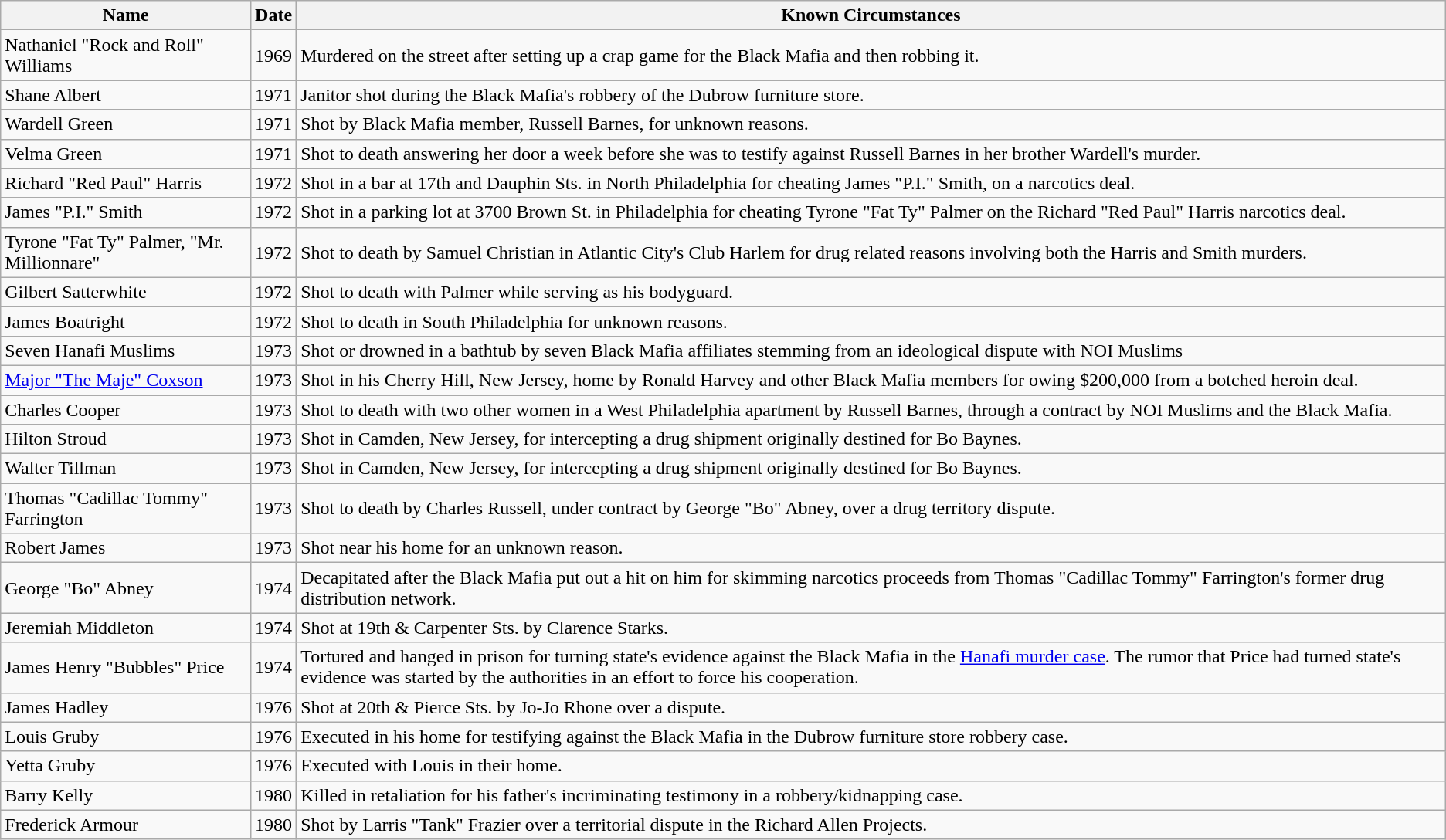<table class="wikitable">
<tr>
<th>Name</th>
<th>Date</th>
<th>Known Circumstances</th>
</tr>
<tr>
<td>Nathaniel "Rock and Roll" Williams</td>
<td>1969</td>
<td>Murdered on the street after setting up a crap game for the Black Mafia and then robbing it.</td>
</tr>
<tr>
<td>Shane Albert</td>
<td>1971</td>
<td>Janitor shot during the Black Mafia's robbery of the Dubrow furniture store.</td>
</tr>
<tr>
<td>Wardell Green</td>
<td>1971</td>
<td>Shot by Black Mafia member, Russell Barnes, for unknown reasons.</td>
</tr>
<tr>
<td>Velma Green</td>
<td>1971</td>
<td>Shot to death answering her door a week before she was to testify against Russell Barnes in her brother Wardell's murder.</td>
</tr>
<tr>
<td>Richard "Red Paul" Harris</td>
<td>1972</td>
<td>Shot in a bar at 17th and Dauphin Sts. in North Philadelphia for cheating James "P.I." Smith, on a narcotics deal.</td>
</tr>
<tr>
<td>James "P.I." Smith</td>
<td>1972</td>
<td>Shot in a parking lot at 3700 Brown St. in Philadelphia for cheating Tyrone "Fat Ty" Palmer on the Richard "Red Paul" Harris narcotics deal.</td>
</tr>
<tr>
<td>Tyrone "Fat Ty" Palmer, "Mr. Millionnare"</td>
<td>1972</td>
<td>Shot to death by Samuel Christian in Atlantic City's Club Harlem for drug related reasons involving both the Harris and Smith murders.</td>
</tr>
<tr>
<td>Gilbert Satterwhite</td>
<td>1972</td>
<td>Shot to death with Palmer while serving as his bodyguard.</td>
</tr>
<tr>
<td>James Boatright</td>
<td>1972</td>
<td>Shot to death in South Philadelphia for unknown reasons.</td>
</tr>
<tr>
<td>Seven Hanafi Muslims</td>
<td>1973</td>
<td>Shot or drowned in a bathtub by seven Black Mafia affiliates stemming from an ideological dispute with NOI Muslims</td>
</tr>
<tr>
<td><a href='#'>Major "The Maje" Coxson</a></td>
<td>1973</td>
<td>Shot in his Cherry Hill, New Jersey, home by Ronald Harvey and other Black Mafia members for owing $200,000 from a botched heroin deal.</td>
</tr>
<tr>
<td>Charles Cooper</td>
<td>1973</td>
<td>Shot to death with two other women in a West Philadelphia apartment by Russell Barnes, through a contract by NOI Muslims and the Black Mafia.</td>
</tr>
<tr>
</tr>
<tr>
<td>Hilton Stroud</td>
<td>1973</td>
<td>Shot in Camden, New Jersey, for intercepting a drug shipment originally destined for Bo Baynes.</td>
</tr>
<tr>
<td>Walter Tillman</td>
<td>1973</td>
<td>Shot in Camden, New Jersey, for intercepting a drug shipment originally destined for Bo Baynes.</td>
</tr>
<tr>
<td>Thomas "Cadillac Tommy" Farrington</td>
<td>1973</td>
<td>Shot to death by Charles Russell, under contract by George "Bo" Abney, over a drug territory dispute.</td>
</tr>
<tr>
<td>Robert James</td>
<td>1973</td>
<td>Shot near his home for an unknown reason.</td>
</tr>
<tr>
<td>George "Bo" Abney</td>
<td>1974</td>
<td>Decapitated after the Black Mafia put out a hit on him for skimming narcotics proceeds from Thomas "Cadillac Tommy" Farrington's former drug distribution network.</td>
</tr>
<tr>
<td>Jeremiah Middleton</td>
<td>1974</td>
<td>Shot at 19th & Carpenter Sts. by Clarence Starks.</td>
</tr>
<tr>
<td>James Henry "Bubbles" Price</td>
<td>1974</td>
<td>Tortured and hanged in prison for turning state's evidence against the Black Mafia in the <a href='#'>Hanafi murder case</a>.  The rumor that Price had turned state's evidence was started by the authorities in an effort to force his cooperation.</td>
</tr>
<tr>
<td>James Hadley</td>
<td>1976</td>
<td>Shot at 20th & Pierce Sts. by Jo-Jo Rhone over a dispute.</td>
</tr>
<tr>
<td>Louis Gruby</td>
<td>1976</td>
<td>Executed in his home for testifying against the Black Mafia in the Dubrow furniture store robbery case.</td>
</tr>
<tr>
<td>Yetta Gruby</td>
<td>1976</td>
<td>Executed with Louis in their home.</td>
</tr>
<tr>
<td>Barry Kelly</td>
<td>1980</td>
<td>Killed in retaliation for his father's incriminating testimony in a robbery/kidnapping case.</td>
</tr>
<tr>
<td>Frederick Armour</td>
<td>1980</td>
<td>Shot by Larris "Tank" Frazier over a territorial dispute in the Richard Allen Projects.</td>
</tr>
</table>
